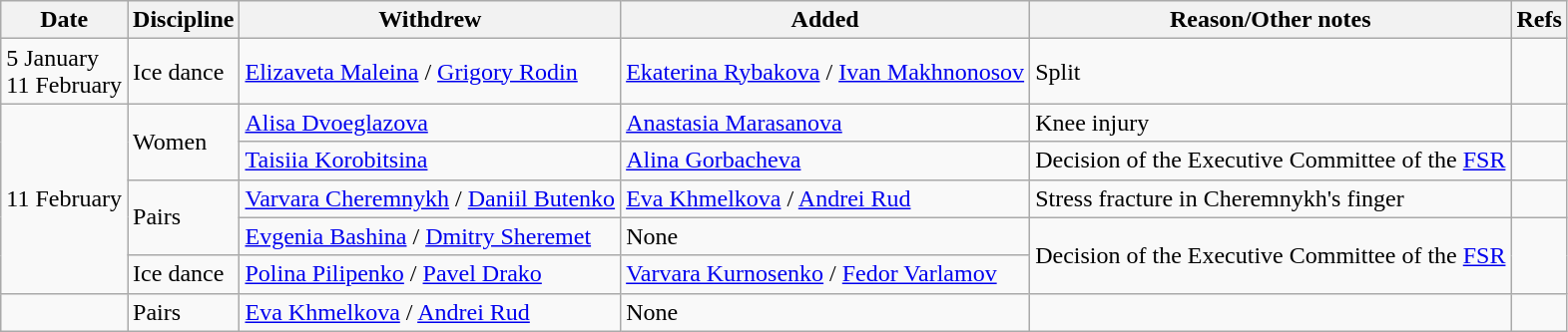<table class="wikitable sortable">
<tr>
<th>Date</th>
<th>Discipline</th>
<th>Withdrew</th>
<th>Added</th>
<th>Reason/Other notes</th>
<th>Refs</th>
</tr>
<tr>
<td>5 January<br>11 February</td>
<td>Ice dance</td>
<td><a href='#'>Elizaveta Maleina</a> / <a href='#'>Grigory Rodin</a></td>
<td><a href='#'>Ekaterina Rybakova</a> / <a href='#'>Ivan Makhnonosov</a></td>
<td>Split</td>
<td></td>
</tr>
<tr>
<td rowspan=5>11 February</td>
<td rowspan=2>Women</td>
<td><a href='#'>Alisa Dvoeglazova</a></td>
<td><a href='#'>Anastasia Marasanova</a></td>
<td>Knee injury</td>
<td></td>
</tr>
<tr>
<td><a href='#'>Taisiia Korobitsina</a></td>
<td><a href='#'>Alina Gorbacheva</a></td>
<td>Decision of the Executive Committee of the <a href='#'>FSR</a></td>
<td></td>
</tr>
<tr>
<td rowspan=2>Pairs</td>
<td><a href='#'>Varvara Cheremnykh</a> / <a href='#'>Daniil Butenko</a></td>
<td><a href='#'>Eva Khmelkova</a> / <a href='#'>Andrei Rud</a></td>
<td>Stress fracture in Cheremnykh's finger</td>
<td></td>
</tr>
<tr>
<td><a href='#'>Evgenia Bashina</a> / <a href='#'>Dmitry Sheremet</a></td>
<td>None</td>
<td rowspan=2>Decision of the Executive Committee of the <a href='#'>FSR</a></td>
<td rowspan=2></td>
</tr>
<tr>
<td>Ice dance</td>
<td><a href='#'>Polina Pilipenko</a> / <a href='#'>Pavel Drako</a></td>
<td><a href='#'>Varvara Kurnosenko</a> / <a href='#'>Fedor Varlamov</a></td>
</tr>
<tr>
<td></td>
<td>Pairs</td>
<td><a href='#'>Eva Khmelkova</a> / <a href='#'>Andrei Rud</a></td>
<td>None</td>
<td></td>
<td></td>
</tr>
</table>
